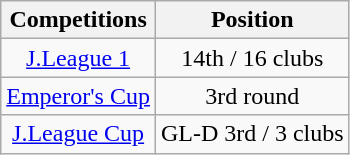<table class="wikitable" style="text-align:center;">
<tr>
<th>Competitions</th>
<th>Position</th>
</tr>
<tr>
<td><a href='#'>J.League 1</a></td>
<td>14th / 16 clubs</td>
</tr>
<tr>
<td><a href='#'>Emperor's Cup</a></td>
<td>3rd round</td>
</tr>
<tr>
<td><a href='#'>J.League Cup</a></td>
<td>GL-D 3rd / 3 clubs</td>
</tr>
</table>
